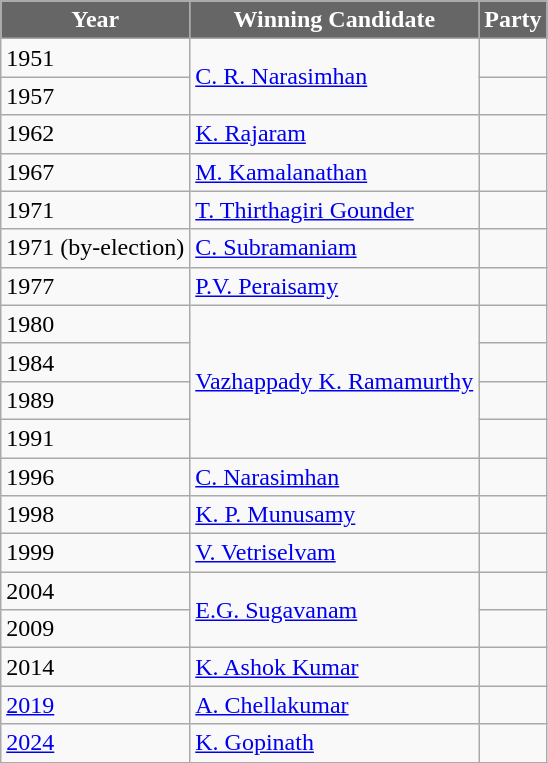<table class="wikitable sortable">
<tr>
<th style="background-color:#666666; color:white">Year</th>
<th style="background-color:#666666; color:white">Winning Candidate</th>
<th style="background-color:#666666; color:white; " colspan="2">Party</th>
</tr>
<tr>
<td>1951</td>
<td rowspan="2"><a href='#'>C. R. Narasimhan</a></td>
<td></td>
</tr>
<tr>
<td>1957</td>
<td></td>
</tr>
<tr>
<td>1962</td>
<td><a href='#'>K. Rajaram</a></td>
<td></td>
</tr>
<tr>
<td>1967</td>
<td><a href='#'>M. Kamalanathan</a></td>
<td></td>
</tr>
<tr>
<td>1971</td>
<td><a href='#'>T. Thirthagiri Gounder</a></td>
<td></td>
</tr>
<tr>
<td>1971 (by-election)</td>
<td><a href='#'>C. Subramaniam</a></td>
<td></td>
</tr>
<tr>
<td>1977</td>
<td><a href='#'>P.V. Peraisamy</a></td>
<td></td>
</tr>
<tr>
<td>1980</td>
<td rowspan="4"><a href='#'>Vazhappady K. Ramamurthy</a></td>
<td></td>
</tr>
<tr>
<td>1984</td>
<td></td>
</tr>
<tr>
<td>1989</td>
<td></td>
</tr>
<tr>
<td>1991</td>
<td></td>
</tr>
<tr>
<td>1996</td>
<td><a href='#'>C. Narasimhan</a></td>
<td></td>
</tr>
<tr>
<td>1998</td>
<td><a href='#'>K. P. Munusamy</a></td>
<td></td>
</tr>
<tr>
<td>1999</td>
<td><a href='#'>V. Vetriselvam</a></td>
<td></td>
</tr>
<tr>
<td>2004</td>
<td rowspan="2"><a href='#'>E.G. Sugavanam</a></td>
<td></td>
</tr>
<tr>
<td>2009</td>
<td></td>
</tr>
<tr>
<td>2014</td>
<td><a href='#'>K. Ashok Kumar</a></td>
<td></td>
</tr>
<tr>
<td><a href='#'>2019</a></td>
<td><a href='#'>A. Chellakumar</a></td>
<td></td>
</tr>
<tr>
<td><a href='#'>2024</a></td>
<td><a href='#'>K. Gopinath</a></td>
</tr>
<tr>
</tr>
</table>
